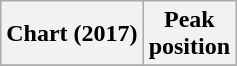<table class="wikitable sortable plainrowheaders" style="text-align:center">
<tr>
<th scope="col">Chart (2017)</th>
<th scope="col">Peak<br>position</th>
</tr>
<tr>
</tr>
</table>
